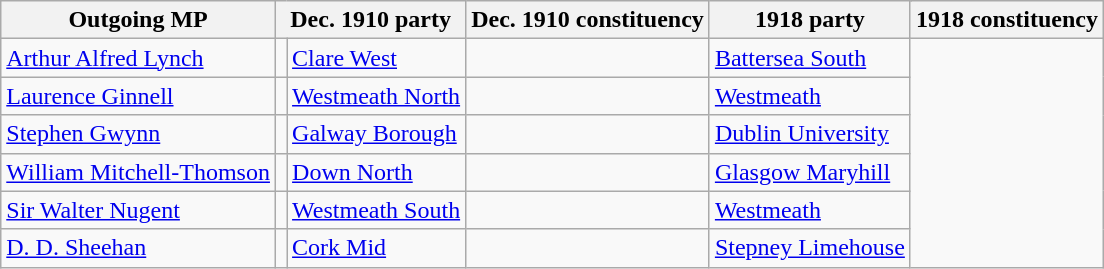<table class="wikitable sortable">
<tr>
<th>Outgoing MP</th>
<th colspan="2">Dec. 1910 party</th>
<th>Dec. 1910 constituency</th>
<th colspan="2">1918 party</th>
<th>1918 constituency</th>
</tr>
<tr>
<td><a href='#'>Arthur Alfred Lynch</a></td>
<td></td>
<td><a href='#'>Clare West</a></td>
<td></td>
<td><a href='#'>Battersea South</a> </td>
</tr>
<tr>
<td><a href='#'>Laurence Ginnell</a></td>
<td></td>
<td><a href='#'>Westmeath North</a></td>
<td></td>
<td><a href='#'>Westmeath</a></td>
</tr>
<tr>
<td><a href='#'>Stephen Gwynn</a></td>
<td></td>
<td><a href='#'>Galway Borough</a></td>
<td></td>
<td><a href='#'>Dublin University</a></td>
</tr>
<tr>
<td><a href='#'>William Mitchell-Thomson</a></td>
<td></td>
<td><a href='#'>Down North</a></td>
<td></td>
<td><a href='#'>Glasgow Maryhill</a> </td>
</tr>
<tr>
<td><a href='#'>Sir Walter Nugent</a></td>
<td></td>
<td><a href='#'>Westmeath South</a></td>
<td></td>
<td><a href='#'>Westmeath</a></td>
</tr>
<tr>
<td><a href='#'>D. D. Sheehan</a></td>
<td></td>
<td><a href='#'>Cork Mid</a></td>
<td></td>
<td><a href='#'>Stepney Limehouse</a> </td>
</tr>
</table>
